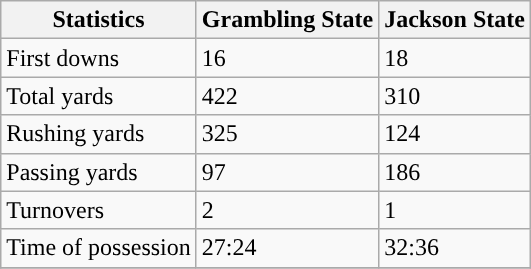<table class="wikitable">
<tr>
<th>Statistics</th>
<th>Grambling State</th>
<th>Jackson State</th>
</tr>
<tr>
<td>First downs</td>
<td>16</td>
<td>18</td>
</tr>
<tr>
<td>Total yards</td>
<td>422</td>
<td>310</td>
</tr>
<tr>
<td>Rushing yards</td>
<td>325</td>
<td>124</td>
</tr>
<tr>
<td>Passing yards</td>
<td>97</td>
<td>186</td>
</tr>
<tr>
<td>Turnovers</td>
<td>2</td>
<td>1</td>
</tr>
<tr>
<td>Time of possession</td>
<td>27:24</td>
<td>32:36</td>
</tr>
<tr>
</tr>
</table>
